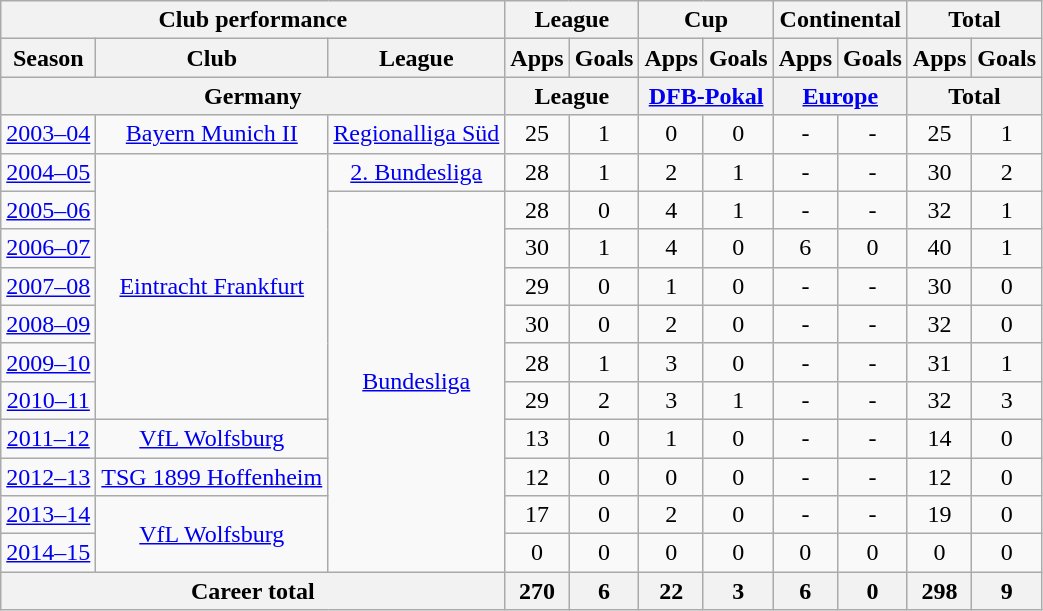<table class="wikitable" style="text-align:center">
<tr>
<th colspan=3>Club performance</th>
<th colspan=2>League</th>
<th colspan=2>Cup</th>
<th colspan=2>Continental</th>
<th colspan=2>Total</th>
</tr>
<tr>
<th>Season</th>
<th>Club</th>
<th>League</th>
<th>Apps</th>
<th>Goals</th>
<th>Apps</th>
<th>Goals</th>
<th>Apps</th>
<th>Goals</th>
<th>Apps</th>
<th>Goals</th>
</tr>
<tr>
<th colspan=3>Germany</th>
<th colspan=2>League</th>
<th colspan=2><a href='#'>DFB-Pokal</a></th>
<th colspan=2><a href='#'>Europe</a></th>
<th colspan=2>Total</th>
</tr>
<tr>
<td><a href='#'>2003–04</a></td>
<td><a href='#'>Bayern Munich II</a></td>
<td><a href='#'>Regionalliga Süd</a></td>
<td>25</td>
<td>1</td>
<td>0</td>
<td>0</td>
<td>-</td>
<td>-</td>
<td>25</td>
<td>1</td>
</tr>
<tr>
<td><a href='#'>2004–05</a></td>
<td rowspan="7"><a href='#'>Eintracht Frankfurt</a></td>
<td><a href='#'>2. Bundesliga</a></td>
<td>28</td>
<td>1</td>
<td>2</td>
<td>1</td>
<td>-</td>
<td>-</td>
<td>30</td>
<td>2</td>
</tr>
<tr>
<td><a href='#'>2005–06</a></td>
<td rowspan="10"><a href='#'>Bundesliga</a></td>
<td>28</td>
<td>0</td>
<td>4</td>
<td>1</td>
<td>-</td>
<td>-</td>
<td>32</td>
<td>1</td>
</tr>
<tr>
<td><a href='#'>2006–07</a></td>
<td>30</td>
<td>1</td>
<td>4</td>
<td>0</td>
<td>6</td>
<td>0</td>
<td>40</td>
<td>1</td>
</tr>
<tr>
<td><a href='#'>2007–08</a></td>
<td>29</td>
<td>0</td>
<td>1</td>
<td>0</td>
<td>-</td>
<td>-</td>
<td>30</td>
<td>0</td>
</tr>
<tr>
<td><a href='#'>2008–09</a></td>
<td>30</td>
<td>0</td>
<td>2</td>
<td>0</td>
<td>-</td>
<td>-</td>
<td>32</td>
<td>0</td>
</tr>
<tr>
<td><a href='#'>2009–10</a></td>
<td>28</td>
<td>1</td>
<td>3</td>
<td>0</td>
<td>-</td>
<td>-</td>
<td>31</td>
<td>1</td>
</tr>
<tr>
<td><a href='#'>2010–11</a></td>
<td>29</td>
<td>2</td>
<td>3</td>
<td>1</td>
<td>-</td>
<td>-</td>
<td>32</td>
<td>3</td>
</tr>
<tr>
<td><a href='#'>2011–12</a></td>
<td rowspan="1"><a href='#'>VfL Wolfsburg</a></td>
<td>13</td>
<td>0</td>
<td>1</td>
<td>0</td>
<td>-</td>
<td>-</td>
<td>14</td>
<td>0</td>
</tr>
<tr>
<td><a href='#'>2012–13</a></td>
<td rowspan="1"><a href='#'>TSG 1899 Hoffenheim</a></td>
<td>12</td>
<td>0</td>
<td>0</td>
<td>0</td>
<td>-</td>
<td>-</td>
<td>12</td>
<td>0</td>
</tr>
<tr>
<td><a href='#'>2013–14</a></td>
<td rowspan="2"><a href='#'>VfL Wolfsburg</a></td>
<td>17</td>
<td>0</td>
<td>2</td>
<td>0</td>
<td>-</td>
<td>-</td>
<td>19</td>
<td>0</td>
</tr>
<tr>
<td><a href='#'>2014–15</a></td>
<td>0</td>
<td>0</td>
<td>0</td>
<td>0</td>
<td>0</td>
<td>0</td>
<td>0</td>
<td>0</td>
</tr>
<tr>
<th colspan=3>Career total</th>
<th>270</th>
<th>6</th>
<th>22</th>
<th>3</th>
<th>6</th>
<th>0</th>
<th>298</th>
<th>9</th>
</tr>
</table>
